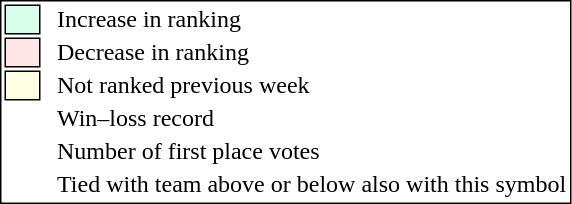<table style="border:1px solid black;">
<tr>
<td style="background:#D8FFEB; width:20px; border:1px solid black;"></td>
<td> </td>
<td>Increase in ranking</td>
</tr>
<tr>
<td style="background:#FFE6E6; width:20px; border:1px solid black;"></td>
<td> </td>
<td>Decrease in ranking</td>
</tr>
<tr>
<td style="background:#FFFFE6; width:20px; border:1px solid black;"></td>
<td> </td>
<td>Not ranked previous week</td>
</tr>
<tr>
<td></td>
<td> </td>
<td>Win–loss record</td>
</tr>
<tr>
<td></td>
<td> </td>
<td>Number of first place votes</td>
</tr>
<tr>
<td></td>
<td></td>
<td>Tied with team above or below also with this symbol</td>
</tr>
</table>
